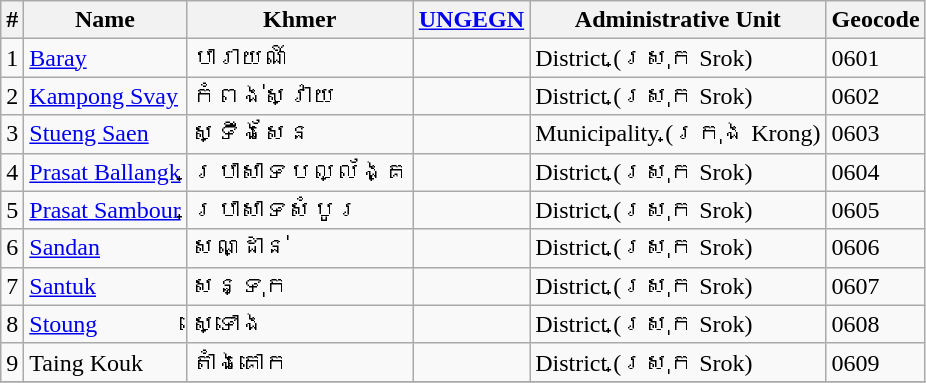<table class="wikitable sortable">
<tr>
<th>#</th>
<th>Name</th>
<th>Khmer</th>
<th><a href='#'>UNGEGN</a></th>
<th>Administrative Unit</th>
<th>Geocode</th>
</tr>
<tr>
<td>1</td>
<td><a href='#'>Baray</a></td>
<td>បារាយណ៍</td>
<td></td>
<td>District (ស្រុក Srok)</td>
<td>0601</td>
</tr>
<tr>
<td>2</td>
<td><a href='#'>Kampong Svay</a></td>
<td>កំពង់ស្វាយ</td>
<td></td>
<td>District (ស្រុក Srok)</td>
<td>0602</td>
</tr>
<tr>
<td>3</td>
<td><a href='#'>Stueng Saen</a></td>
<td>ស្ទឹងសែន</td>
<td></td>
<td>Municipality (ក្រុង Krong)</td>
<td>0603</td>
</tr>
<tr>
<td>4</td>
<td><a href='#'>Prasat Ballangk</a></td>
<td>ប្រាសាទបល្ល័ង្គ</td>
<td></td>
<td>District (ស្រុក Srok)</td>
<td>0604</td>
</tr>
<tr>
<td>5</td>
<td><a href='#'>Prasat Sambour</a></td>
<td>ប្រាសាទសំបូរ</td>
<td></td>
<td>District (ស្រុក Srok)</td>
<td>0605</td>
</tr>
<tr>
<td>6</td>
<td><a href='#'>Sandan</a></td>
<td>សណ្ដាន់</td>
<td></td>
<td>District (ស្រុក Srok)</td>
<td>0606</td>
</tr>
<tr>
<td>7</td>
<td><a href='#'>Santuk</a></td>
<td>សន្ទុក</td>
<td></td>
<td>District (ស្រុក Srok)</td>
<td>0607</td>
</tr>
<tr>
<td>8</td>
<td><a href='#'>Stoung</a></td>
<td>ស្ទោង</td>
<td></td>
<td>District (ស្រុក Srok)</td>
<td>0608</td>
</tr>
<tr>
<td>9</td>
<td>Taing Kouk</td>
<td>តាំងគោក</td>
<td></td>
<td>District (ស្រុក Srok)</td>
<td>0609</td>
</tr>
<tr>
</tr>
</table>
